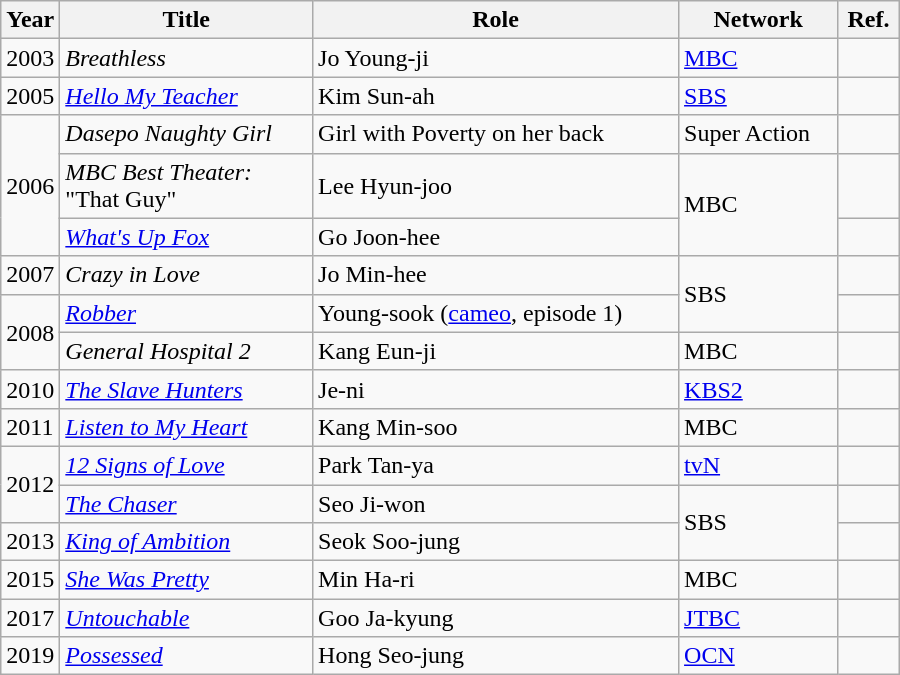<table class="wikitable" style="width:600px">
<tr>
<th width=10>Year</th>
<th>Title</th>
<th>Role</th>
<th>Network</th>
<th>Ref.</th>
</tr>
<tr>
<td>2003</td>
<td><em>Breathless</em></td>
<td>Jo Young-ji</td>
<td><a href='#'>MBC</a></td>
<td></td>
</tr>
<tr>
<td>2005</td>
<td><em><a href='#'>Hello My Teacher</a></em></td>
<td>Kim Sun-ah</td>
<td><a href='#'>SBS</a></td>
<td></td>
</tr>
<tr>
<td rowspan=3>2006</td>
<td><em>Dasepo Naughty Girl</em></td>
<td>Girl with Poverty on her back</td>
<td>Super Action</td>
<td></td>
</tr>
<tr>
<td><em>MBC Best Theater:</em><br>"That Guy"</td>
<td>Lee Hyun-joo</td>
<td rowspan=2>MBC</td>
<td></td>
</tr>
<tr>
<td><em><a href='#'>What's Up Fox</a></em></td>
<td>Go Joon-hee</td>
<td></td>
</tr>
<tr>
<td>2007</td>
<td><em>Crazy in Love</em> </td>
<td>Jo Min-hee</td>
<td rowspan=2>SBS</td>
<td></td>
</tr>
<tr>
<td rowspan=2>2008</td>
<td><em><a href='#'>Robber</a></em></td>
<td>Young-sook (<a href='#'>cameo</a>, episode 1)</td>
<td></td>
</tr>
<tr>
<td><em>General Hospital 2</em></td>
<td>Kang Eun-ji</td>
<td>MBC</td>
<td></td>
</tr>
<tr>
<td>2010</td>
<td><em><a href='#'>The Slave Hunters</a></em></td>
<td>Je-ni</td>
<td><a href='#'>KBS2</a></td>
<td></td>
</tr>
<tr>
<td>2011</td>
<td><em><a href='#'>Listen to My Heart</a></em></td>
<td>Kang Min-soo</td>
<td>MBC</td>
<td></td>
</tr>
<tr>
<td rowspan=2>2012</td>
<td><em><a href='#'>12 Signs of Love</a></em></td>
<td>Park Tan-ya</td>
<td><a href='#'>tvN</a></td>
<td></td>
</tr>
<tr>
<td><em><a href='#'>The Chaser</a></em></td>
<td>Seo Ji-won</td>
<td rowspan=2>SBS</td>
<td></td>
</tr>
<tr>
<td>2013</td>
<td><em><a href='#'>King of Ambition</a></em></td>
<td>Seok Soo-jung</td>
<td></td>
</tr>
<tr>
<td>2015</td>
<td><em><a href='#'>She Was Pretty</a></em></td>
<td>Min Ha-ri</td>
<td>MBC</td>
<td></td>
</tr>
<tr>
<td>2017</td>
<td><em><a href='#'>Untouchable</a></em></td>
<td>Goo Ja-kyung</td>
<td><a href='#'>JTBC</a></td>
<td></td>
</tr>
<tr>
<td>2019</td>
<td><em><a href='#'>Possessed</a></em></td>
<td>Hong Seo-jung</td>
<td><a href='#'>OCN</a></td>
<td></td>
</tr>
</table>
